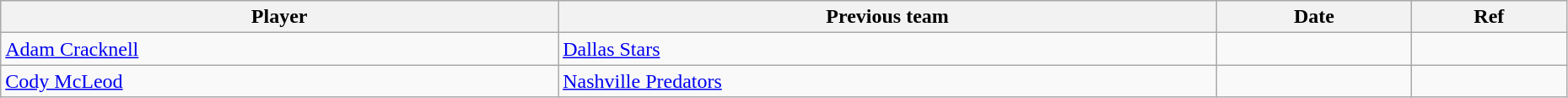<table class="wikitable" style="width:98%;">
<tr style="background:#ddd; text-align:center;">
<th>Player</th>
<th>Previous team</th>
<th>Date</th>
<th>Ref</th>
</tr>
<tr>
<td><a href='#'>Adam Cracknell</a></td>
<td><a href='#'>Dallas Stars</a></td>
<td></td>
<td></td>
</tr>
<tr>
<td><a href='#'>Cody McLeod</a></td>
<td><a href='#'>Nashville Predators</a></td>
<td></td>
<td></td>
</tr>
</table>
